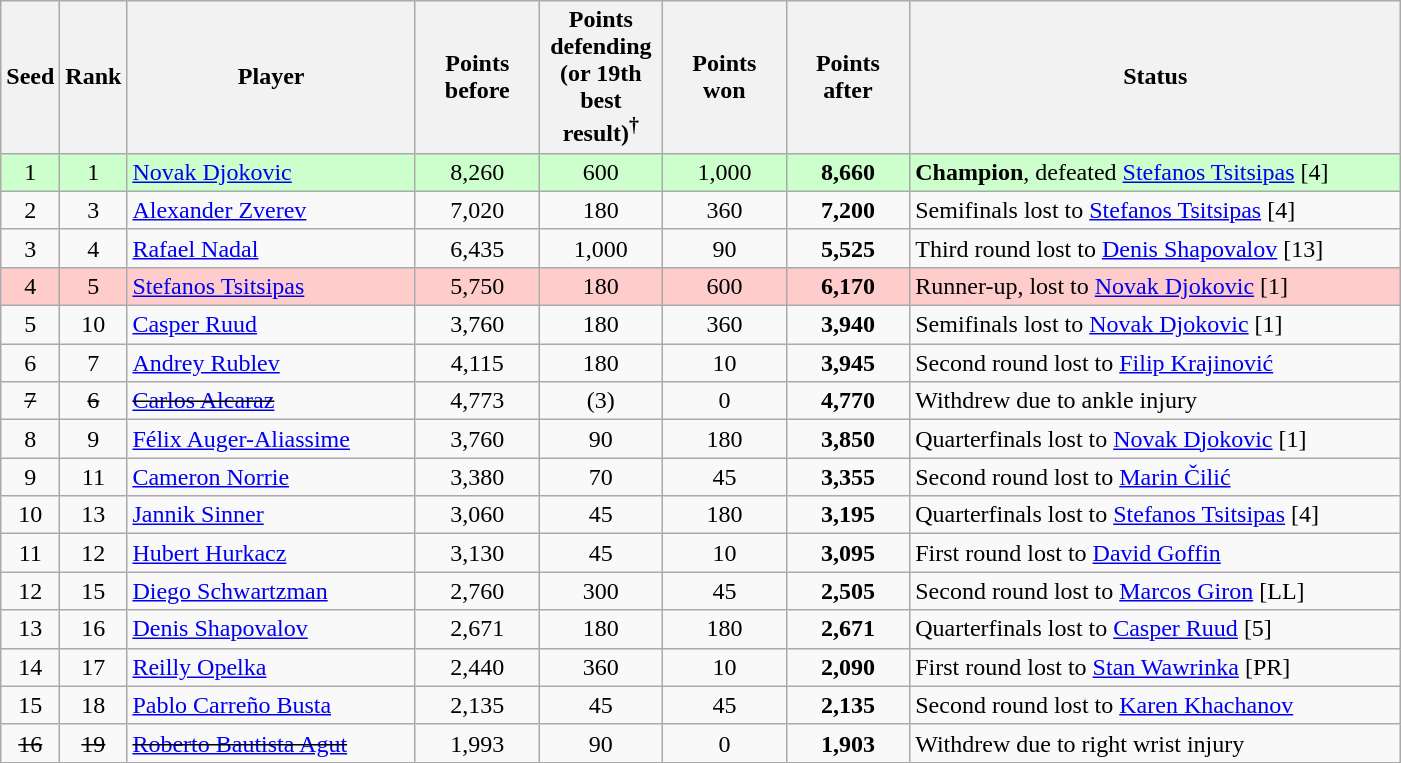<table class="wikitable sortable">
<tr>
<th style="width:30px;">Seed</th>
<th style="width:30px;">Rank</th>
<th style="width:185px;">Player</th>
<th style="width:75px;">Points before</th>
<th style="width:75px;">Points defending (or 19th best result)<sup>†</sup></th>
<th style="width:75px;">Points won</th>
<th style="width:75px;">Points after</th>
<th style="width:320px;">Status</th>
</tr>
<tr bgcolor=#cfc>
<td style="text-align:center;">1</td>
<td style="text-align:center;">1</td>
<td> <a href='#'>Novak Djokovic</a></td>
<td style="text-align:center;">8,260</td>
<td style="text-align:center;">600</td>
<td style="text-align:center;">1,000</td>
<td style="text-align:center;"><strong>8,660</strong></td>
<td><strong>Champion</strong>, defeated  <a href='#'>Stefanos Tsitsipas</a> [4]</td>
</tr>
<tr>
<td style="text-align:center;">2</td>
<td style="text-align:center;">3</td>
<td> <a href='#'>Alexander Zverev</a></td>
<td style="text-align:center;">7,020</td>
<td style="text-align:center;">180</td>
<td style="text-align:center;">360</td>
<td style="text-align:center;"><strong>7,200</strong></td>
<td>Semifinals lost to  <a href='#'>Stefanos Tsitsipas</a> [4]</td>
</tr>
<tr>
<td style="text-align:center;">3</td>
<td style="text-align:center;">4</td>
<td> <a href='#'>Rafael Nadal</a></td>
<td style="text-align:center;">6,435</td>
<td style="text-align:center;">1,000</td>
<td style="text-align:center;">90</td>
<td style="text-align:center;"><strong>5,525</strong></td>
<td>Third round lost to   <a href='#'>Denis Shapovalov</a> [13]</td>
</tr>
<tr bgcolor=#fcc>
<td style="text-align:center;">4</td>
<td style="text-align:center;">5</td>
<td> <a href='#'>Stefanos Tsitsipas</a></td>
<td style="text-align:center;">5,750</td>
<td style="text-align:center;">180</td>
<td style="text-align:center;">600</td>
<td style="text-align:center;"><strong>6,170</strong></td>
<td>Runner-up, lost to  <a href='#'>Novak Djokovic</a> [1]</td>
</tr>
<tr>
<td style="text-align:center;">5</td>
<td style="text-align:center;">10</td>
<td> <a href='#'>Casper Ruud</a></td>
<td style="text-align:center;">3,760</td>
<td style="text-align:center;">180</td>
<td style="text-align:center;">360</td>
<td style="text-align:center;"><strong>3,940</strong></td>
<td>Semifinals lost to  <a href='#'>Novak Djokovic</a> [1]</td>
</tr>
<tr>
<td style="text-align:center;">6</td>
<td style="text-align:center;">7</td>
<td> <a href='#'>Andrey Rublev</a></td>
<td style="text-align:center;">4,115</td>
<td style="text-align:center;">180</td>
<td style="text-align:center;">10</td>
<td style="text-align:center;"><strong>3,945</strong></td>
<td>Second round lost to  <a href='#'>Filip Krajinović</a></td>
</tr>
<tr>
<td style="text-align:center;"><s>7</s></td>
<td style="text-align:center;"><s>6</s></td>
<td><s> <a href='#'>Carlos Alcaraz</a></s></td>
<td style="text-align:center;">4,773</td>
<td style="text-align:center;">(3)</td>
<td style="text-align:center;">0</td>
<td style="text-align:center;"><strong>4,770</strong></td>
<td>Withdrew due to ankle injury</td>
</tr>
<tr>
<td style="text-align:center;">8</td>
<td style="text-align:center;">9</td>
<td> <a href='#'>Félix Auger-Aliassime</a></td>
<td style="text-align:center;">3,760</td>
<td style="text-align:center;">90</td>
<td style="text-align:center;">180</td>
<td style="text-align:center;"><strong>3,850</strong></td>
<td>Quarterfinals lost to  <a href='#'>Novak Djokovic</a> [1]</td>
</tr>
<tr>
<td style="text-align:center;">9</td>
<td style="text-align:center;">11</td>
<td> <a href='#'>Cameron Norrie</a></td>
<td style="text-align:center;">3,380</td>
<td style="text-align:center;">70</td>
<td style="text-align:center;">45</td>
<td style="text-align:center;"><strong>3,355</strong></td>
<td>Second round lost to  <a href='#'>Marin Čilić</a></td>
</tr>
<tr>
<td style="text-align:center;">10</td>
<td style="text-align:center;">13</td>
<td> <a href='#'>Jannik Sinner</a></td>
<td style="text-align:center;">3,060</td>
<td style="text-align:center;">45</td>
<td style="text-align:center;">180</td>
<td style="text-align:center;"><strong>3,195</strong></td>
<td>Quarterfinals lost to  <a href='#'>Stefanos Tsitsipas</a> [4]</td>
</tr>
<tr>
<td style="text-align:center;">11</td>
<td style="text-align:center;">12</td>
<td> <a href='#'>Hubert Hurkacz</a></td>
<td style="text-align:center;">3,130</td>
<td style="text-align:center;">45</td>
<td style="text-align:center;">10</td>
<td style="text-align:center;"><strong>3,095</strong></td>
<td>First round lost to  <a href='#'>David Goffin</a></td>
</tr>
<tr>
<td style="text-align:center;">12</td>
<td style="text-align:center;">15</td>
<td> <a href='#'>Diego Schwartzman</a></td>
<td style="text-align:center;">2,760</td>
<td style="text-align:center;">300</td>
<td style="text-align:center;">45</td>
<td style="text-align:center;"><strong>2,505</strong></td>
<td>Second round lost to  <a href='#'>Marcos Giron</a> [LL]</td>
</tr>
<tr>
<td style="text-align:center;">13</td>
<td style="text-align:center;">16</td>
<td> <a href='#'>Denis Shapovalov</a></td>
<td style="text-align:center;">2,671</td>
<td style="text-align:center;">180</td>
<td style="text-align:center;">180</td>
<td style="text-align:center;"><strong>2,671</strong></td>
<td>Quarterfinals lost to  <a href='#'>Casper Ruud</a> [5]</td>
</tr>
<tr>
<td style="text-align:center;">14</td>
<td style="text-align:center;">17</td>
<td> <a href='#'>Reilly Opelka</a></td>
<td style="text-align:center;">2,440</td>
<td style="text-align:center;">360</td>
<td style="text-align:center;">10</td>
<td style="text-align:center;"><strong>2,090</strong></td>
<td>First round lost to  <a href='#'>Stan Wawrinka</a> [PR]</td>
</tr>
<tr>
<td style="text-align:center;">15</td>
<td style="text-align:center;">18</td>
<td> <a href='#'>Pablo Carreño Busta</a></td>
<td style="text-align:center;">2,135</td>
<td style="text-align:center;">45</td>
<td style="text-align:center;">45</td>
<td style="text-align:center;"><strong>2,135</strong></td>
<td>Second round lost to  <a href='#'>Karen Khachanov</a></td>
</tr>
<tr>
<td style="text-align:center;"><s>16</s></td>
<td style="text-align:center;"><s>19</s></td>
<td><s> <a href='#'>Roberto Bautista Agut</a></s></td>
<td style="text-align:center;">1,993</td>
<td style="text-align:center;">90</td>
<td style="text-align:center;">0</td>
<td style="text-align:center;"><strong>1,903</strong></td>
<td>Withdrew due to right wrist injury</td>
</tr>
</table>
